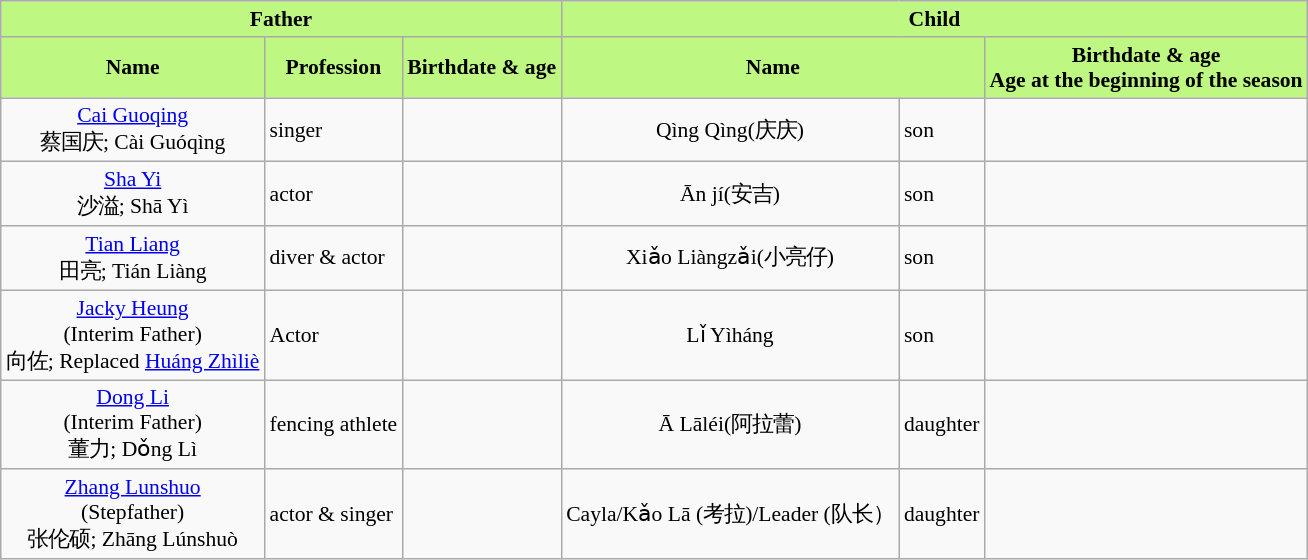<table class="wikitable"  style="font-size:90%;">
<tr style="background:#BEF781; color:black; text-align:center;">
<td colspan=3><strong>Father</strong></td>
<td colspan=3><strong>Child</strong></td>
</tr>
<tr style="background:#BEF781; color:black; text-align:center;">
<td><strong>Name</strong></td>
<td><strong>Profession</strong></td>
<td><strong>Birthdate & age</strong></td>
<td colspan=2><strong>Name</strong></td>
<td><strong>Birthdate & age</strong><br><strong>Age at the beginning of the season</strong></td>
</tr>
<tr>
<td align="center"><a href='#'>Cai Guoqing</a><br>蔡国庆; Cài Guóqìng</td>
<td>singer</td>
<td></td>
<td align="center">Qìng Qìng(庆庆)<br></td>
<td>son</td>
<td></td>
</tr>
<tr>
<td align="center"><a href='#'>Sha Yi</a><br>沙溢; Shā Yì</td>
<td>actor</td>
<td></td>
<td align="center">Ān jí(安吉)<br></td>
<td>son</td>
<td></td>
</tr>
<tr>
<td align="center"><a href='#'>Tian Liang</a><br>田亮; Tián Liàng</td>
<td>diver & actor</td>
<td></td>
<td align="center">Xiǎo Liàngzǎi(小亮仔)<br></td>
<td>son</td>
<td></td>
</tr>
<tr>
<td align="center"><a href='#'>Jacky Heung</a><br>(Interim Father)<br>向佐; Replaced <a href='#'>Huáng Zhìliè</a></td>
<td>Actor</td>
<td></td>
<td align="center">Lǐ Yìháng<br></td>
<td>son</td>
<td></td>
</tr>
<tr>
<td align="center"><a href='#'>Dong Li</a><br>(Interim Father)<br>董力; Dǒng Lì</td>
<td>fencing athlete</td>
<td></td>
<td align="center">Ā Lāléi(阿拉蕾)<br></td>
<td>daughter</td>
<td></td>
</tr>
<tr>
<td align="center"><a href='#'>Zhang Lunshuo</a><br>(Stepfather)<br>张伦硕; Zhāng Lúnshuò</td>
<td>actor & singer</td>
<td></td>
<td align="center">Cayla/Kǎo Lā (考拉)/Leader (队长）<br></td>
<td>daughter</td>
<td></td>
</tr>
</table>
